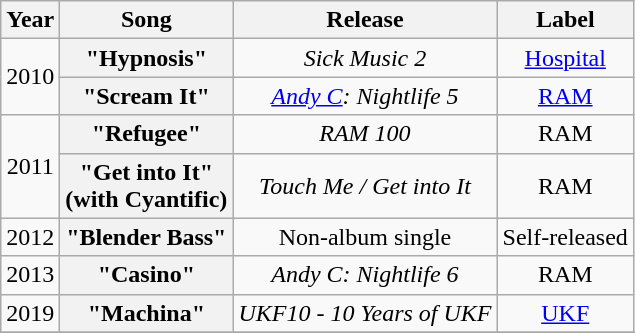<table class="wikitable plainrowheaders" style="text-align:center;">
<tr>
<th scope="col">Year</th>
<th scope="col">Song</th>
<th scope="col">Release</th>
<th scope="col">Label</th>
</tr>
<tr>
<td rowspan="2">2010</td>
<th scope="row">"Hypnosis"</th>
<td><em>Sick Music 2</em></td>
<td><a href='#'>Hospital</a></td>
</tr>
<tr>
<th scope="row">"Scream It"</th>
<td><em><a href='#'>Andy C</a>: Nightlife 5</em></td>
<td><a href='#'>RAM</a></td>
</tr>
<tr>
<td rowspan="2">2011</td>
<th scope="row">"Refugee"</th>
<td><em>RAM 100</em></td>
<td>RAM</td>
</tr>
<tr>
<th scope="row">"Get into It"<br><span>(with Cyantific)</span></th>
<td><em>Touch Me / Get into It</em></td>
<td>RAM</td>
</tr>
<tr>
<td>2012</td>
<th scope="row">"Blender Bass"</th>
<td>Non-album single</td>
<td>Self-released</td>
</tr>
<tr>
<td>2013</td>
<th scope="row">"Casino"</th>
<td><em>Andy C: Nightlife 6</em></td>
<td>RAM</td>
</tr>
<tr>
<td>2019</td>
<th scope="row">"Machina"</th>
<td><em>UKF10 - 10 Years of UKF</em></td>
<td><a href='#'>UKF</a></td>
</tr>
<tr>
</tr>
</table>
